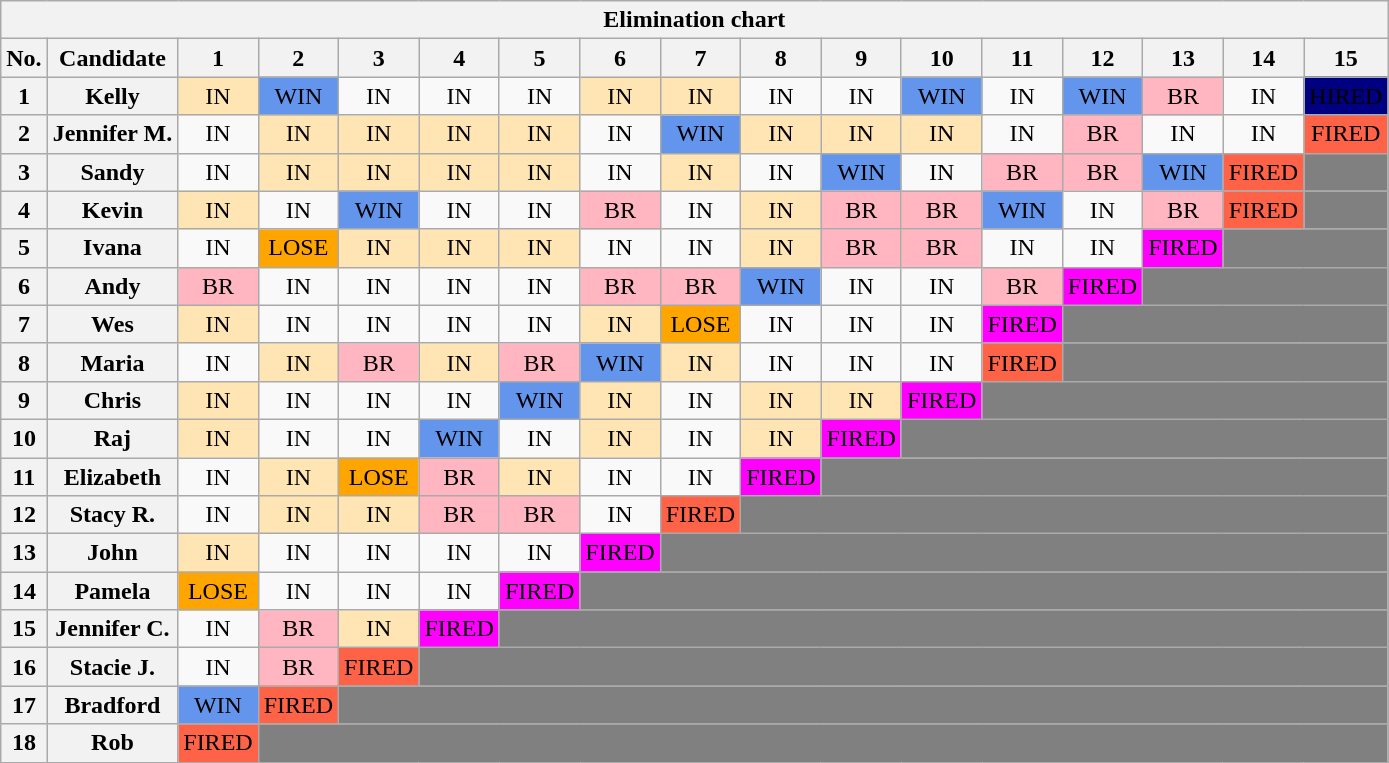<table class="wikitable" style="text-align:center;">
<tr>
<th colspan="17">Elimination chart</th>
</tr>
<tr>
<th>No.</th>
<th>Candidate</th>
<th>1</th>
<th>2</th>
<th>3</th>
<th>4</th>
<th>5</th>
<th>6</th>
<th>7</th>
<th>8</th>
<th>9</th>
<th>10</th>
<th>11</th>
<th>12</th>
<th>13</th>
<th>14</th>
<th>15</th>
</tr>
<tr>
<th>1</th>
<th>Kelly</th>
<td style="background:#ffe5b4;">IN</td>
<td style="background:cornflowerblue;">WIN</td>
<td>IN</td>
<td>IN</td>
<td>IN</td>
<td style="background:#ffe5b4;">IN</td>
<td style="background:#ffe5b4;">IN</td>
<td>IN</td>
<td>IN</td>
<td style="background:cornflowerblue;">WIN</td>
<td>IN</td>
<td style="background:cornflowerblue;">WIN</td>
<td style="background:lightpink;">BR</td>
<td>IN</td>
<td style="background:navy;"><span> HIRED </span></td>
</tr>
<tr>
<th>2</th>
<th>Jennifer M.</th>
<td>IN</td>
<td style="background:#ffe5b4;">IN</td>
<td style="background:#ffe5b4;">IN</td>
<td style="background:#ffe5b4;">IN</td>
<td style="background:#ffe5b4;">IN</td>
<td>IN</td>
<td style="background:cornflowerblue;">WIN</td>
<td style="background:#ffe5b4;">IN</td>
<td style="background:#ffe5b4;">IN</td>
<td style="background:#ffe5b4;">IN</td>
<td>IN</td>
<td style="background:lightpink;">BR</td>
<td>IN</td>
<td>IN</td>
<td style="background:tomato;">FIRED</td>
</tr>
<tr>
<th>3</th>
<th>Sandy</th>
<td>IN</td>
<td style="background:#ffe5b4;">IN</td>
<td style="background:#ffe5b4;">IN</td>
<td style="background:#ffe5b4;">IN</td>
<td style="background:#ffe5b4;">IN</td>
<td>IN</td>
<td style="background:#ffe5b4;">IN</td>
<td>IN</td>
<td style="background:cornflowerblue;">WIN</td>
<td>IN</td>
<td style="background:lightpink;">BR</td>
<td style="background:lightpink;">BR</td>
<td style="background:cornflowerblue;">WIN</td>
<td style="background:tomato;">FIRED</td>
<td style="background:gray;"></td>
</tr>
<tr>
<th>4</th>
<th>Kevin</th>
<td style="background:#ffe5b4;">IN</td>
<td>IN</td>
<td style="background:cornflowerblue;">WIN</td>
<td>IN</td>
<td>IN</td>
<td style="background:lightpink;">BR</td>
<td>IN</td>
<td style="background:#ffe5b4;">IN</td>
<td style="background:lightpink;">BR</td>
<td style="background:lightpink;">BR</td>
<td style="background:cornflowerblue;">WIN</td>
<td>IN</td>
<td style="background:lightpink;">BR</td>
<td style="background:tomato;">FIRED</td>
<td style="background:gray;"></td>
</tr>
<tr>
<th>5</th>
<th>Ivana</th>
<td>IN</td>
<td style="background:orange;">LOSE</td>
<td style="background:#ffe5b4;">IN</td>
<td style="background:#ffe5b4;">IN</td>
<td style="background:#ffe5b4;">IN</td>
<td>IN</td>
<td>IN</td>
<td style="background:#ffe5b4;">IN</td>
<td style="background:lightpink;">BR</td>
<td style="background:lightpink;">BR</td>
<td>IN</td>
<td>IN</td>
<td style="background:magenta;">FIRED</td>
<td colspan="2" style="background:gray;"></td>
</tr>
<tr>
<th>6</th>
<th>Andy</th>
<td style="background:lightpink;">BR</td>
<td>IN</td>
<td>IN</td>
<td>IN</td>
<td>IN</td>
<td style="background:lightpink;">BR</td>
<td style="background:lightpink;">BR</td>
<td style="background:cornflowerblue;">WIN</td>
<td>IN</td>
<td>IN</td>
<td style="background:lightpink;">BR</td>
<td style="background:magenta;">FIRED</td>
<td colspan="3" style="background:gray;"></td>
</tr>
<tr>
<th>7</th>
<th>Wes</th>
<td style="background:#ffe5b4;">IN</td>
<td>IN</td>
<td>IN</td>
<td>IN</td>
<td>IN</td>
<td style="background:#ffe5b4;">IN</td>
<td style="background:orange;">LOSE</td>
<td>IN</td>
<td>IN</td>
<td>IN</td>
<td style="background:magenta;">FIRED</td>
<td colspan="4" style="background:gray;"></td>
</tr>
<tr>
<th>8</th>
<th>Maria</th>
<td>IN</td>
<td style="background:#ffe5b4;">IN</td>
<td style="background:lightpink;">BR</td>
<td style="background:#ffe5b4;">IN</td>
<td style="background:lightpink;">BR</td>
<td style="background:cornflowerblue;">WIN</td>
<td style="background:#ffe5b4;">IN</td>
<td>IN</td>
<td>IN</td>
<td>IN</td>
<td style="background:tomato;">FIRED</td>
<td colspan="6" style="background:gray;"></td>
</tr>
<tr>
<th>9</th>
<th>Chris</th>
<td style="background:#ffe5b4;">IN</td>
<td>IN</td>
<td>IN</td>
<td>IN</td>
<td style="background:cornflowerblue;">WIN</td>
<td style="background:#ffe5b4;">IN</td>
<td>IN</td>
<td style="background:#ffe5b4;">IN</td>
<td style="background:#ffe5b4;">IN</td>
<td style="background:magenta;">FIRED</td>
<td colspan="6" style="background:gray;"></td>
</tr>
<tr>
<th>10</th>
<th>Raj</th>
<td style="background:#ffe5b4;">IN</td>
<td>IN</td>
<td>IN</td>
<td style="background:cornflowerblue;">WIN</td>
<td>IN</td>
<td style="background:#ffe5b4;">IN</td>
<td>IN</td>
<td style="background:#ffe5b4;">IN</td>
<td style="background:magenta;">FIRED</td>
<td colspan="7" style="background:gray;"></td>
</tr>
<tr>
<th>11</th>
<th>Elizabeth</th>
<td>IN</td>
<td style="background:#ffe5b4;">IN</td>
<td style="background:orange;">LOSE</td>
<td style="background:lightpink;">BR</td>
<td style="background:#ffe5b4;">IN</td>
<td>IN</td>
<td>IN</td>
<td style="background:magenta;">FIRED</td>
<td colspan="8" style="background:gray;"></td>
</tr>
<tr>
<th>12</th>
<th>Stacy R.</th>
<td>IN</td>
<td style="background:#ffe5b4;">IN</td>
<td style="background:#ffe5b4;">IN</td>
<td style="background:lightpink;">BR</td>
<td style="background:lightpink;">BR</td>
<td>IN</td>
<td style="background:tomato;">FIRED</td>
<td colspan="9" style="background:gray;"></td>
</tr>
<tr>
<th>13</th>
<th>John</th>
<td style="background:#ffe5b4;">IN</td>
<td>IN</td>
<td>IN</td>
<td>IN</td>
<td>IN</td>
<td style="background:magenta;">FIRED</td>
<td colspan="10" style="background:gray;"></td>
</tr>
<tr>
<th>14</th>
<th>Pamela</th>
<td style="background:orange;">LOSE</td>
<td>IN</td>
<td>IN</td>
<td>IN</td>
<td style="background:magenta;">FIRED</td>
<td colspan="11" style="background:gray;"></td>
</tr>
<tr>
<th>15</th>
<th>Jennifer C.</th>
<td>IN</td>
<td style="background:lightpink;">BR</td>
<td style="background:#ffe5b4;">IN</td>
<td style="background:magenta;">FIRED</td>
<td colspan="12" style="background:gray;"></td>
</tr>
<tr>
<th>16</th>
<th>Stacie J.</th>
<td>IN</td>
<td style="background:lightpink;">BR</td>
<td style="background:tomato;">FIRED</td>
<td colspan="13" style="background:gray;"></td>
</tr>
<tr>
<th>17</th>
<th>Bradford</th>
<td style="background:cornflowerblue;">WIN</td>
<td style="background:tomato;">FIRED</td>
<td colspan="14" style="background:gray;"></td>
</tr>
<tr>
<th>18</th>
<th>Rob</th>
<td style="background:tomato;">FIRED</td>
<td colspan="15" style="background:gray;"></td>
</tr>
</table>
